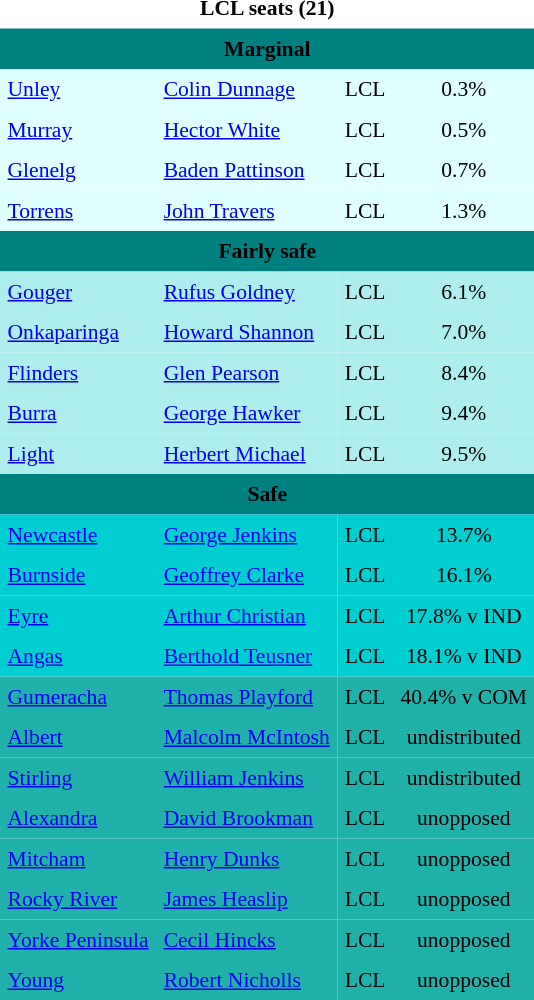<table class="toccolours" cellpadding="5" cellspacing="0" style="float:left; margin-right:.5em; margin-top:.4em; font-size:90%;">
<tr>
<td COLSPAN=4 align="center"><strong>LCL seats (21)</strong></td>
</tr>
<tr>
<td COLSPAN=4 align="center" bgcolor="Teal"><span><strong>Marginal</strong></span></td>
</tr>
<tr>
<td align="left" bgcolor="E0FFFF"><a href='#'>Unley</a></td>
<td align="left" bgcolor="E0FFFF"><a href='#'>Colin Dunnage</a></td>
<td align="left" bgcolor="E0FFFF">LCL</td>
<td align="center" bgcolor="E0FFFF">0.3%</td>
</tr>
<tr>
<td align="left" bgcolor="E0FFFF"><a href='#'>Murray</a></td>
<td align="left" bgcolor="E0FFFF"><a href='#'>Hector White</a></td>
<td align="left" bgcolor="E0FFFF">LCL</td>
<td align="center" bgcolor="E0FFFF">0.5%</td>
</tr>
<tr>
<td align="left" bgcolor="E0FFFF"><a href='#'>Glenelg</a></td>
<td align="left" bgcolor="E0FFFF"><a href='#'>Baden Pattinson</a></td>
<td align="left" bgcolor="E0FFFF">LCL</td>
<td align="center" bgcolor="E0FFFF">0.7%</td>
</tr>
<tr>
<td align="left" bgcolor="E0FFFF"><a href='#'>Torrens</a></td>
<td align="left" bgcolor="E0FFFF"><a href='#'>John Travers</a></td>
<td align="left" bgcolor="E0FFFF">LCL</td>
<td align="center" bgcolor="E0FFFF">1.3%</td>
</tr>
<tr>
<td COLSPAN=4 align="center" bgcolor="Teal"><span><strong>Fairly safe</strong></span></td>
</tr>
<tr>
<td align="left" bgcolor="AFEEEE"><a href='#'>Gouger</a></td>
<td align="left" bgcolor="AFEEEE"><a href='#'>Rufus Goldney</a></td>
<td align="left" bgcolor="AFEEEE">LCL</td>
<td align="center" bgcolor="AFEEEE">6.1%</td>
</tr>
<tr>
<td align="left" bgcolor="AFEEEE"><a href='#'>Onkaparinga</a></td>
<td align="left" bgcolor="AFEEEE"><a href='#'>Howard Shannon</a></td>
<td align="left" bgcolor="AFEEEE">LCL</td>
<td align="center" bgcolor="AFEEEE">7.0%</td>
</tr>
<tr>
<td align="left" bgcolor="AFEEEE"><a href='#'>Flinders</a></td>
<td align="left" bgcolor="AFEEEE"><a href='#'>Glen Pearson</a></td>
<td align="left" bgcolor="AFEEEE">LCL</td>
<td align="center" bgcolor="AFEEEE">8.4%</td>
</tr>
<tr>
<td align="left" bgcolor="AFEEEE"><a href='#'>Burra</a></td>
<td align="left" bgcolor="AFEEEE"><a href='#'>George Hawker</a></td>
<td align="left" bgcolor="AFEEEE">LCL</td>
<td align="center" bgcolor="AFEEEE">9.4%</td>
</tr>
<tr>
<td align="left" bgcolor="AFEEEE"><a href='#'>Light</a></td>
<td align="left" bgcolor="AFEEEE"><a href='#'>Herbert Michael</a></td>
<td align="left" bgcolor="AFEEEE">LCL</td>
<td align="center" bgcolor="AFEEEE">9.5%</td>
</tr>
<tr>
<td COLSPAN=4 align="center" bgcolor="Teal"><span><strong>Safe</strong></span></td>
</tr>
<tr>
<td align="left" bgcolor="00CED1"><a href='#'>Newcastle</a></td>
<td align="left" bgcolor="00CED1"><a href='#'>George Jenkins</a></td>
<td align="left" bgcolor="00CED1">LCL</td>
<td align="center" bgcolor="00CED1">13.7%</td>
</tr>
<tr>
<td align="left" bgcolor="00CED1"><a href='#'>Burnside</a></td>
<td align="left" bgcolor="00CED1"><a href='#'>Geoffrey Clarke</a></td>
<td align="left" bgcolor="00CED1">LCL</td>
<td align="center" bgcolor="00CED1">16.1%</td>
</tr>
<tr>
<td align="left" bgcolor="00CED1"><a href='#'>Eyre</a></td>
<td align="left" bgcolor="00CED1"><a href='#'>Arthur Christian</a></td>
<td align="left" bgcolor="00CED1">LCL</td>
<td align="center" bgcolor="00CED1">17.8% v IND</td>
</tr>
<tr>
<td align="left" bgcolor="00CED1"><a href='#'>Angas</a></td>
<td align="left" bgcolor="00CED1"><a href='#'>Berthold Teusner</a></td>
<td align="left" bgcolor="00CED1">LCL</td>
<td align="center" bgcolor="00CED1">18.1% v IND</td>
</tr>
<tr>
<td align="left" bgcolor="20B2AA"><a href='#'>Gumeracha</a></td>
<td align="left" bgcolor="20B2AA"><a href='#'>Thomas Playford</a></td>
<td align="left" bgcolor="20B2AA">LCL</td>
<td align="center" bgcolor="20B2AA">40.4% v COM</td>
</tr>
<tr>
<td align="left" bgcolor="20B2AA"><a href='#'>Albert</a></td>
<td align="left" bgcolor="20B2AA"><a href='#'>Malcolm McIntosh</a></td>
<td align="left" bgcolor="20B2AA">LCL</td>
<td align="center" bgcolor="20B2AA">undistributed</td>
</tr>
<tr>
<td align="left" bgcolor="20B2AA"><a href='#'>Stirling</a></td>
<td align="left" bgcolor="20B2AA"><a href='#'>William Jenkins</a></td>
<td align="left" bgcolor="20B2AA">LCL</td>
<td align="center" bgcolor="20B2AA">undistributed</td>
</tr>
<tr>
<td align="left" bgcolor="20B2AA"><a href='#'>Alexandra</a></td>
<td align="left" bgcolor="20B2AA"><a href='#'>David Brookman</a></td>
<td align="left" bgcolor="20B2AA">LCL</td>
<td align="center" bgcolor="20B2AA">unopposed</td>
</tr>
<tr>
<td align="left" bgcolor="20B2AA"><a href='#'>Mitcham</a></td>
<td align="left" bgcolor="20B2AA"><a href='#'>Henry Dunks</a></td>
<td align="left" bgcolor="20B2AA">LCL</td>
<td align="center" bgcolor="20B2AA">unopposed</td>
</tr>
<tr>
<td align="left" bgcolor="20B2AA"><a href='#'>Rocky River</a></td>
<td align="left" bgcolor="20B2AA"><a href='#'>James Heaslip</a></td>
<td align="left" bgcolor="20B2AA">LCL</td>
<td align="center" bgcolor="20B2AA">unopposed</td>
</tr>
<tr>
<td align="left" bgcolor="20B2AA"><a href='#'>Yorke Peninsula</a></td>
<td align="left" bgcolor="20B2AA"><a href='#'>Cecil Hincks</a></td>
<td align="left" bgcolor="20B2AA">LCL</td>
<td align="center" bgcolor="20B2AA">unopposed</td>
</tr>
<tr>
<td align="left" bgcolor="20B2AA"><a href='#'>Young</a></td>
<td align="left" bgcolor="20B2AA"><a href='#'>Robert Nicholls</a></td>
<td align="left" bgcolor="20B2AA">LCL</td>
<td align="center" bgcolor="20B2AA">unopposed</td>
</tr>
<tr>
</tr>
</table>
